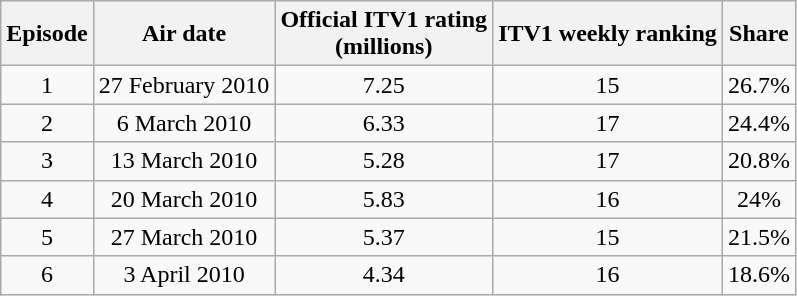<table class="wikitable" style="text-align:center;">
<tr>
<th>Episode</th>
<th>Air date</th>
<th>Official ITV1 rating<br>(millions)</th>
<th>ITV1 weekly ranking</th>
<th>Share</th>
</tr>
<tr>
<td>1</td>
<td>27 February 2010</td>
<td>7.25</td>
<td>15</td>
<td>26.7%</td>
</tr>
<tr>
<td>2</td>
<td>6 March 2010</td>
<td>6.33</td>
<td>17</td>
<td>24.4%</td>
</tr>
<tr>
<td>3</td>
<td>13 March 2010</td>
<td>5.28</td>
<td>17</td>
<td>20.8%</td>
</tr>
<tr>
<td>4</td>
<td>20 March 2010</td>
<td>5.83</td>
<td>16</td>
<td>24%</td>
</tr>
<tr>
<td>5</td>
<td>27 March 2010</td>
<td>5.37</td>
<td>15</td>
<td>21.5%</td>
</tr>
<tr>
<td>6</td>
<td>3 April 2010</td>
<td>4.34</td>
<td>16</td>
<td>18.6%</td>
</tr>
</table>
